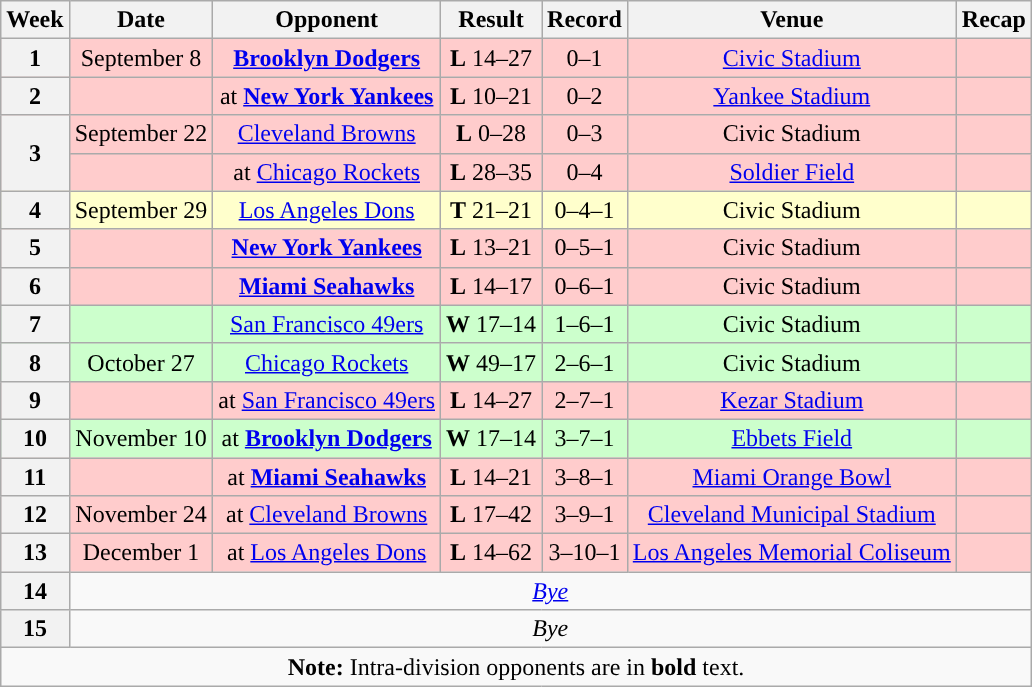<table class="wikitable" style="text-align:center">
<tr>
<th>Week</th>
<th>Date</th>
<th>Opponent</th>
<th>Result</th>
<th>Record</th>
<th>Venue</th>
<th>Recap</th>
</tr>
<tr style="background:#fcc">
<th>1</th>
<td>September 8</td>
<td><strong><a href='#'>Brooklyn Dodgers</a></strong></td>
<td><strong>L</strong> 14–27</td>
<td>0–1</td>
<td><a href='#'>Civic Stadium</a></td>
<td></td>
</tr>
<tr style="background:#fcc">
<th>2</th>
<td></td>
<td>at <strong><a href='#'>New York Yankees</a></strong></td>
<td><strong>L</strong> 10–21</td>
<td>0–2</td>
<td><a href='#'>Yankee Stadium</a></td>
<td></td>
</tr>
<tr style="background:#fcc">
<th rowspan="2">3</th>
<td>September 22</td>
<td><a href='#'>Cleveland Browns</a></td>
<td><strong>L</strong> 0–28</td>
<td>0–3</td>
<td>Civic Stadium</td>
<td></td>
</tr>
<tr style="background:#fcc">
<td></td>
<td>at <a href='#'>Chicago Rockets</a></td>
<td><strong>L</strong> 28–35</td>
<td>0–4</td>
<td><a href='#'>Soldier Field</a></td>
<td></td>
</tr>
<tr style="background:#ffc">
<th>4</th>
<td>September 29</td>
<td><a href='#'>Los Angeles Dons</a></td>
<td><strong>T</strong> 21–21</td>
<td>0–4–1</td>
<td>Civic Stadium</td>
<td></td>
</tr>
<tr style="background:#fcc">
<th>5</th>
<td></td>
<td><strong><a href='#'>New York Yankees</a></strong></td>
<td><strong>L</strong> 13–21</td>
<td>0–5–1</td>
<td>Civic Stadium</td>
<td></td>
</tr>
<tr style="background:#fcc">
<th>6</th>
<td></td>
<td><strong><a href='#'>Miami Seahawks</a></strong></td>
<td><strong>L</strong> 14–17</td>
<td>0–6–1</td>
<td>Civic Stadium</td>
<td></td>
</tr>
<tr style="background:#cfc">
<th>7</th>
<td></td>
<td><a href='#'>San Francisco 49ers</a></td>
<td><strong>W</strong> 17–14</td>
<td>1–6–1</td>
<td>Civic Stadium</td>
<td></td>
</tr>
<tr style="background:#cfc">
<th>8</th>
<td>October 27</td>
<td><a href='#'>Chicago Rockets</a></td>
<td><strong>W</strong> 49–17</td>
<td>2–6–1</td>
<td>Civic Stadium</td>
<td></td>
</tr>
<tr style="background:#fcc">
<th>9</th>
<td></td>
<td>at <a href='#'>San Francisco 49ers</a></td>
<td><strong>L</strong> 14–27</td>
<td>2–7–1</td>
<td><a href='#'>Kezar Stadium</a></td>
<td></td>
</tr>
<tr style="background:#cfc">
<th>10</th>
<td>November 10</td>
<td>at <strong><a href='#'>Brooklyn Dodgers</a></strong></td>
<td><strong>W</strong> 17–14</td>
<td>3–7–1</td>
<td><a href='#'>Ebbets Field</a></td>
<td></td>
</tr>
<tr style="background:#fcc">
<th>11</th>
<td></td>
<td>at <strong><a href='#'>Miami Seahawks</a></strong></td>
<td><strong>L</strong> 14–21</td>
<td>3–8–1</td>
<td><a href='#'>Miami Orange Bowl</a></td>
<td></td>
</tr>
<tr style="background:#fcc">
<th>12</th>
<td>November 24</td>
<td>at <a href='#'>Cleveland Browns</a></td>
<td><strong>L</strong> 17–42</td>
<td>3–9–1</td>
<td><a href='#'>Cleveland Municipal Stadium</a></td>
<td></td>
</tr>
<tr style="background:#fcc">
<th>13</th>
<td>December 1</td>
<td>at <a href='#'>Los Angeles Dons</a></td>
<td><strong>L</strong> 14–62</td>
<td>3–10–1</td>
<td><a href='#'>Los Angeles Memorial Coliseum</a></td>
<td></td>
</tr>
<tr>
<th>14</th>
<td colspan=6 align=center><em><a href='#'>Bye</a></em></td>
</tr>
<tr>
<th>15</th>
<td colspan=6 align=center><em>Bye</em></td>
</tr>
<tr>
<td colspan="8"><strong>Note:</strong> Intra-division opponents are in <strong>bold</strong> text.</td>
</tr>
</table>
